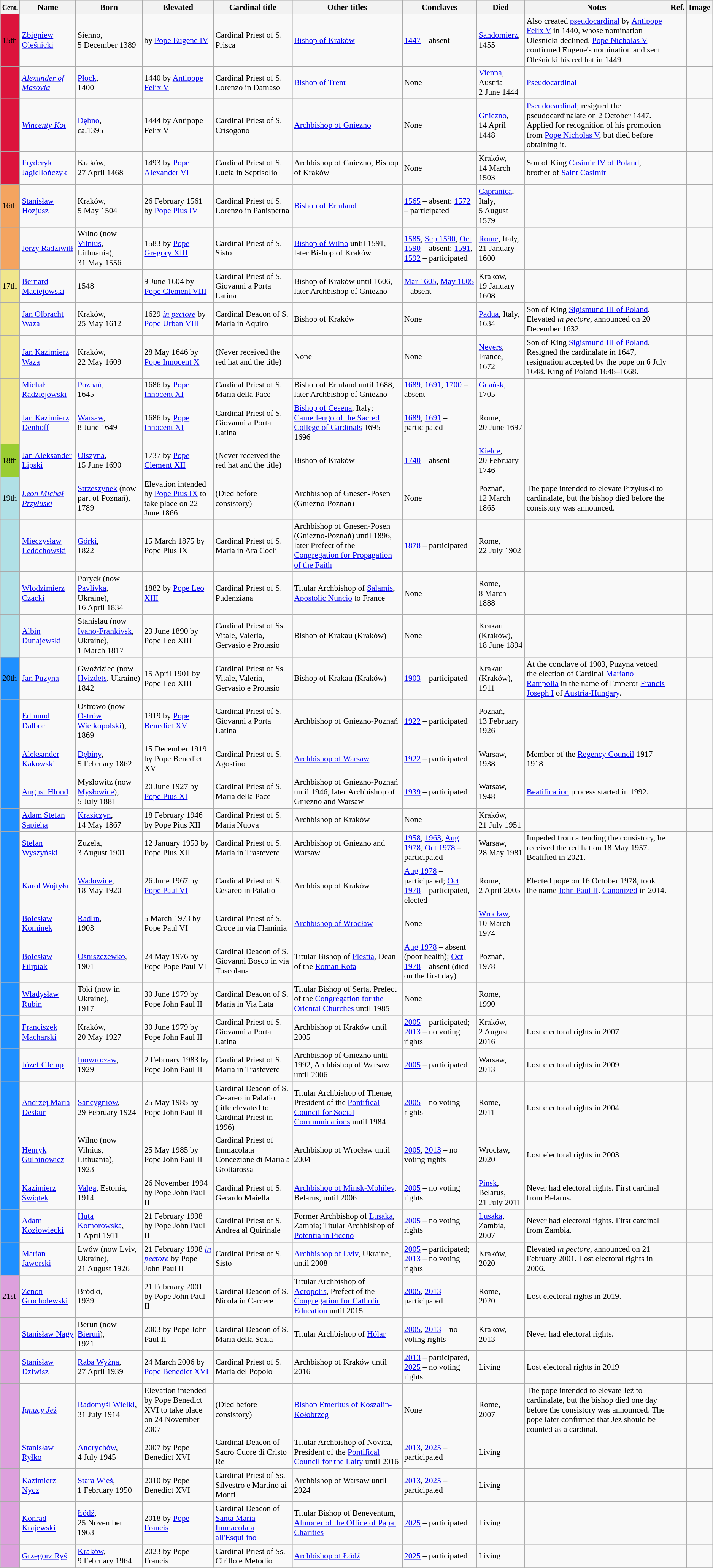<table class="wikitable" border="1" style="font-size:90%">
<tr>
<th><small>Cent.</small></th>
<th>Name</th>
<th>Born</th>
<th>Elevated</th>
<th>Cardinal title</th>
<th>Other titles</th>
<th>Conclaves</th>
<th>Died</th>
<th>Notes</th>
<th>Ref.</th>
<th>Image</th>
</tr>
<tr>
<td style="background:Crimson">15th</td>
<td><a href='#'>Zbigniew Oleśnicki</a></td>
<td>Sienno,<br>5 December 1389</td>
<td> by <a href='#'>Pope Eugene IV</a></td>
<td>Cardinal Priest of S. Prisca</td>
<td><a href='#'>Bishop of Kraków</a></td>
<td><a href='#'>1447</a> – absent</td>
<td><a href='#'>Sandomierz</a>,<br> 1455</td>
<td>Also created <a href='#'>pseudocardinal</a> by <a href='#'>Antipope Felix V</a> in 1440, whose nomination Oleśnicki declined. <a href='#'>Pope Nicholas V</a> confirmed Eugene's nomination and sent Oleśnicki his red hat in 1449.</td>
<td><small><br></small></td>
<td></td>
</tr>
<tr>
<td style="background:Crimson"></td>
<td><em><a href='#'>Alexander of Masovia</a></em></td>
<td><a href='#'>Płock</a>,<br>1400</td>
<td> 1440 by <a href='#'>Antipope Felix V</a></td>
<td>Cardinal Priest of S. Lorenzo in Damaso</td>
<td><a href='#'>Bishop of Trent</a></td>
<td>None</td>
<td><a href='#'>Vienna</a>, Austria<br>2 June 1444</td>
<td><a href='#'>Pseudocardinal</a></td>
<td><small></small></td>
<td></td>
</tr>
<tr>
<td style="background:Crimson"></td>
<td><em><a href='#'>Wincenty Kot</a></em></td>
<td><a href='#'>Dębno</a>,<br>ca.1395</td>
<td> 1444 by Antipope Felix V</td>
<td>Cardinal Priest of S. Crisogono</td>
<td><a href='#'>Archbishop of Gniezno</a></td>
<td>None</td>
<td><a href='#'>Gniezno</a>,<br>14 April 1448</td>
<td><a href='#'>Pseudocardinal</a>; resigned the pseudocardinalate on 2 October 1447. Applied for recognition of his promotion from <a href='#'>Pope Nicholas V</a>, but died before obtaining it.</td>
<td><small></small></td>
<td></td>
</tr>
<tr>
<td style="background:Crimson"></td>
<td><a href='#'>Fryderyk Jagiellończyk</a></td>
<td>Kraków,<br>27 April 1468</td>
<td> 1493 by <a href='#'>Pope Alexander VI</a></td>
<td>Cardinal Priest of S. Lucia in Septisolio</td>
<td>Archbishop of Gniezno, Bishop of Kraków</td>
<td>None</td>
<td>Kraków,<br>14 March 1503</td>
<td>Son of King <a href='#'>Casimir IV of Poland</a>, brother of <a href='#'>Saint Casimir</a></td>
<td><small></small></td>
<td></td>
</tr>
<tr>
<td style="background:SandyBrown">16th</td>
<td><a href='#'>Stanisław Hozjusz</a></td>
<td>Kraków,<br>5 May 1504</td>
<td>26 February 1561 by <a href='#'>Pope Pius IV</a></td>
<td>Cardinal Priest of S. Lorenzo in Panisperna</td>
<td><a href='#'>Bishop of Ermland</a></td>
<td><a href='#'>1565</a> – absent; <a href='#'>1572</a> – participated</td>
<td><a href='#'>Capranica</a>, Italy,<br>5 August 1579</td>
<td></td>
<td><small><br></small></td>
<td></td>
</tr>
<tr>
<td style="background:SandyBrown"></td>
<td><a href='#'>Jerzy Radziwiłł</a></td>
<td>Wilno (now <a href='#'>Vilnius</a>, Lithuania),<br>31 May 1556</td>
<td> 1583 by <a href='#'>Pope Gregory XIII</a></td>
<td>Cardinal Priest of S. Sisto</td>
<td><a href='#'>Bishop of Wilno</a> until 1591, later Bishop of Kraków</td>
<td><a href='#'>1585</a>, <a href='#'>Sep 1590</a>, <a href='#'>Oct 1590</a> – absent; <a href='#'>1591</a>, <a href='#'>1592</a> – participated</td>
<td><a href='#'>Rome</a>, Italy,<br>21 January 1600</td>
<td></td>
<td><small><br></small></td>
<td></td>
</tr>
<tr>
<td style="background:Khaki">17th</td>
<td><a href='#'>Bernard Maciejowski</a></td>
<td>1548</td>
<td>9 June 1604 by <a href='#'>Pope Clement VIII</a></td>
<td>Cardinal Priest of S. Giovanni a Porta Latina</td>
<td>Bishop of Kraków until 1606, later Archbishop of Gniezno</td>
<td><a href='#'>Mar 1605</a>, <a href='#'>May 1605</a> – absent</td>
<td>Kraków,<br>19 January 1608</td>
<td></td>
<td><small><br></small></td>
<td></td>
</tr>
<tr>
<td style="background:Khaki"></td>
<td><a href='#'>Jan Olbracht Waza</a></td>
<td>Kraków,<br>25 May 1612</td>
<td> 1629 <em><a href='#'>in pectore</a></em> by <a href='#'>Pope Urban VIII</a></td>
<td>Cardinal Deacon of S. Maria in Aquiro</td>
<td>Bishop of Kraków</td>
<td>None</td>
<td><a href='#'>Padua</a>, Italy,<br> 1634</td>
<td>Son of King <a href='#'>Sigismund III of Poland</a>. Elevated <em>in pectore</em>, announced on 20 December 1632.</td>
<td><small><br></small></td>
<td></td>
</tr>
<tr>
<td style="background:Khaki"></td>
<td><a href='#'>Jan Kazimierz Waza</a></td>
<td>Kraków,<br>22 May 1609</td>
<td>28 May 1646 by <a href='#'>Pope Innocent X</a></td>
<td>(Never received the red hat and the title)</td>
<td>None</td>
<td>None</td>
<td><a href='#'>Nevers</a>, France,<br> 1672</td>
<td>Son of King <a href='#'>Sigismund III of Poland</a>. Resigned the cardinalate in 1647, resignation accepted by the pope on 6 July 1648. King of Poland 1648–1668.</td>
<td><small></small></td>
<td></td>
</tr>
<tr>
<td style="background:Khaki"></td>
<td><a href='#'>Michał Radziejowski</a></td>
<td><a href='#'>Poznań</a>,<br> 1645</td>
<td> 1686 by <a href='#'>Pope Innocent XI</a></td>
<td>Cardinal Priest of S. Maria della Pace</td>
<td>Bishop of Ermland until 1688, later Archbishop of Gniezno</td>
<td><a href='#'>1689</a>, <a href='#'>1691</a>, <a href='#'>1700</a> – absent</td>
<td><a href='#'>Gdańsk</a>,<br> 1705</td>
<td></td>
<td><small><br></small></td>
<td></td>
</tr>
<tr>
<td style="background:Khaki"></td>
<td><a href='#'>Jan Kazimierz Denhoff</a></td>
<td><a href='#'>Warsaw</a>,<br>8 June 1649</td>
<td> 1686 by <a href='#'>Pope Innocent XI</a></td>
<td>Cardinal Priest of S. Giovanni a Porta Latina</td>
<td><a href='#'>Bishop of Cesena</a>, Italy; <a href='#'>Camerlengo of the Sacred College of Cardinals</a> 1695–1696</td>
<td><a href='#'>1689</a>, <a href='#'>1691</a> – participated</td>
<td>Rome,<br>20 June 1697</td>
<td></td>
<td><small><br></small></td>
<td></td>
</tr>
<tr>
<td style="background:Yellowgreen">18th</td>
<td><a href='#'>Jan Aleksander Lipski</a></td>
<td><a href='#'>Olszyna</a>,<br>15 June 1690</td>
<td> 1737 by <a href='#'>Pope Clement XII</a></td>
<td>(Never received the red hat and the title)</td>
<td>Bishop of Kraków</td>
<td><a href='#'>1740</a> – absent</td>
<td><a href='#'>Kielce</a>,<br>20 February 1746</td>
<td></td>
<td><small><br></small></td>
<td></td>
</tr>
<tr>
<td style="background:PowderBlue">19th</td>
<td><em><a href='#'>Leon Michał Przyłuski</a></em></td>
<td><a href='#'>Strzeszynek</a> (now part of Poznań),<br> 1789</td>
<td>Elevation intended by <a href='#'>Pope Pius IX</a> to take place on 22 June 1866</td>
<td>(Died before consistory)</td>
<td>Archbishop of Gnesen-Posen (Gniezno-Poznań)</td>
<td>None</td>
<td>Poznań,<br>12 March 1865</td>
<td>The pope intended to elevate Przyłuski to cardinalate, but the bishop died before the consistory was announced.</td>
<td><small><br></small></td>
<td></td>
</tr>
<tr>
<td style="background:PowderBlue"></td>
<td><a href='#'>Mieczysław Ledóchowski</a></td>
<td><a href='#'>Górki</a>,<br> 1822</td>
<td>15 March 1875 by Pope Pius IX</td>
<td>Cardinal Priest of S. Maria in Ara Coeli</td>
<td>Archbishop of Gnesen-Posen (Gniezno-Poznań) until 1896, later Prefect of the <a href='#'>Congregation for Propagation of the Faith</a></td>
<td><a href='#'>1878</a> – participated</td>
<td>Rome,<br>22 July 1902</td>
<td></td>
<td><small><br></small></td>
<td></td>
</tr>
<tr>
<td style="background:PowderBlue"></td>
<td><a href='#'>Włodzimierz Czacki</a></td>
<td>Poryck (now <a href='#'>Pavlivka</a>, Ukraine),<br>16 April 1834</td>
<td> 1882 by <a href='#'>Pope Leo XIII</a></td>
<td>Cardinal Priest of S. Pudenziana</td>
<td>Titular Archbishop of <a href='#'>Salamis</a>, <a href='#'>Apostolic Nuncio</a> to France</td>
<td>None</td>
<td>Rome,<br>8 March 1888</td>
<td></td>
<td><small><br></small></td>
<td></td>
</tr>
<tr>
<td style="background:PowderBlue"></td>
<td><a href='#'>Albin Dunajewski</a></td>
<td>Stanislau (now <a href='#'>Ivano-Frankivsk</a>, Ukraine),<br>1 March 1817</td>
<td>23 June 1890 by Pope Leo XIII</td>
<td>Cardinal Priest of Ss. Vitale, Valeria, Gervasio e Protasio</td>
<td>Bishop of Krakau (Kraków)</td>
<td>None</td>
<td>Krakau (Kraków),<br>18 June 1894</td>
<td></td>
<td><small><br></small></td>
<td></td>
</tr>
<tr>
<td style="background:DodgerBlue">20th</td>
<td><a href='#'>Jan Puzyna</a></td>
<td>Gwoździec (now <a href='#'>Hvizdets</a>, Ukraine)<br> 1842</td>
<td>15 April 1901 by Pope Leo XIII</td>
<td>Cardinal Priest of Ss. Vitale, Valeria, Gervasio e Protasio</td>
<td>Bishop of Krakau (Kraków)</td>
<td><a href='#'>1903</a> – participated</td>
<td>Krakau (Kraków),<br> 1911</td>
<td>At the conclave of 1903, Puzyna vetoed the election of Cardinal <a href='#'>Mariano Rampolla</a> in the name of Emperor <a href='#'>Francis Joseph I</a> of <a href='#'>Austria-Hungary</a>.</td>
<td><small><br></small></td>
<td></td>
</tr>
<tr>
<td style="background:DodgerBlue"></td>
<td><a href='#'>Edmund Dalbor</a></td>
<td>Ostrowo (now <a href='#'>Ostrów Wielkopolski</a>),<br> 1869</td>
<td> 1919 by <a href='#'>Pope Benedict XV</a></td>
<td>Cardinal Priest of S. Giovanni a Porta Latina</td>
<td>Archbishop of Gniezno-Poznań</td>
<td><a href='#'>1922</a> – participated</td>
<td>Poznań,<br>13 February 1926</td>
<td></td>
<td><small><br></small></td>
<td></td>
</tr>
<tr>
<td style="background:DodgerBlue"></td>
<td><a href='#'>Aleksander Kakowski</a></td>
<td><a href='#'>Dębiny</a>,<br>5 February 1862</td>
<td>15 December 1919 by Pope Benedict XV</td>
<td>Cardinal Priest of S. Agostino</td>
<td><a href='#'>Archbishop of Warsaw</a></td>
<td><a href='#'>1922</a> – participated</td>
<td>Warsaw,<br> 1938</td>
<td>Member of the <a href='#'>Regency Council</a> 1917–1918</td>
<td><small><br></small></td>
<td></td>
</tr>
<tr>
<td style="background:DodgerBlue"></td>
<td><a href='#'>August Hlond</a></td>
<td>Myslowitz (now <a href='#'>Mysłowice</a>),<br>5 July 1881</td>
<td>20 June 1927 by <a href='#'>Pope Pius XI</a></td>
<td>Cardinal Priest of S. Maria della Pace</td>
<td>Archbishop of Gniezno-Poznań until 1946, later Archbishop of Gniezno and Warsaw</td>
<td><a href='#'>1939</a> – participated</td>
<td>Warsaw,<br> 1948</td>
<td><a href='#'>Beatification</a> process started in 1992.</td>
<td><small><br></small></td>
<td></td>
</tr>
<tr>
<td style="background:DodgerBlue"></td>
<td><a href='#'>Adam Stefan Sapieha</a></td>
<td><a href='#'>Krasiczyn</a>,<br>14 May 1867</td>
<td>18 February 1946 by Pope Pius XII</td>
<td>Cardinal Priest of S. Maria Nuova</td>
<td>Archbishop of Kraków</td>
<td>None</td>
<td>Kraków,<br>21 July 1951</td>
<td></td>
<td><small><br></small></td>
<td></td>
</tr>
<tr>
<td style="background:DodgerBlue"></td>
<td><a href='#'>Stefan Wyszyński</a></td>
<td>Zuzela,<br>3 August 1901</td>
<td>12 January 1953 by Pope Pius XII</td>
<td>Cardinal Priest of S. Maria in Trastevere</td>
<td>Archbishop of Gniezno and Warsaw</td>
<td><a href='#'>1958</a>, <a href='#'>1963</a>, <a href='#'>Aug 1978</a>, <a href='#'>Oct 1978</a> – participated</td>
<td>Warsaw,<br>28 May 1981</td>
<td>Impeded from attending the consistory, he received the red hat on 18 May 1957. Beatified in 2021.</td>
<td><small><br></small></td>
<td></td>
</tr>
<tr>
<td style="background:DodgerBlue"></td>
<td><a href='#'>Karol Wojtyła</a></td>
<td><a href='#'>Wadowice</a>,<br>18 May 1920</td>
<td>26 June 1967 by <a href='#'>Pope Paul VI</a></td>
<td>Cardinal Priest of S. Cesareo in Palatio</td>
<td>Archbishop of Kraków</td>
<td><a href='#'>Aug 1978</a> – participated; <a href='#'>Oct 1978</a> – participated, elected</td>
<td>Rome,<br>2 April 2005</td>
<td>Elected pope on 16 October 1978, took the name <a href='#'>John Paul II</a>. <a href='#'>Canonized</a> in 2014.</td>
<td><small><br></small></td>
<td></td>
</tr>
<tr>
<td style="background:DodgerBlue"></td>
<td><a href='#'>Bolesław Kominek</a></td>
<td><a href='#'>Radlin</a>,<br> 1903</td>
<td>5 March 1973 by Pope Paul VI</td>
<td>Cardinal Priest of S. Croce in via Flaminia</td>
<td><a href='#'>Archbishop of Wrocław</a></td>
<td>None</td>
<td><a href='#'>Wrocław</a>,<br>10 March 1974</td>
<td></td>
<td><small><br></small></td>
<td></td>
</tr>
<tr>
<td style="background:DodgerBlue"></td>
<td><a href='#'>Bolesław Filipiak</a></td>
<td><a href='#'>Ośniszczewko</a>,<br> 1901</td>
<td>24 May 1976 by Pope Pope Paul VI</td>
<td>Cardinal Deacon of S. Giovanni Bosco in via Tuscolana</td>
<td>Titular Bishop of <a href='#'>Plestia</a>, Dean of the <a href='#'>Roman Rota</a></td>
<td><a href='#'>Aug 1978</a> – absent (poor health); <a href='#'>Oct 1978</a> – absent (died on the first day)</td>
<td>Poznań,<br> 1978</td>
<td></td>
<td><small><br></small></td>
<td></td>
</tr>
<tr>
<td style="background:DodgerBlue"></td>
<td><a href='#'>Władysław Rubin</a></td>
<td>Toki (now in Ukraine),<br> 1917</td>
<td>30 June 1979 by Pope John Paul II</td>
<td>Cardinal Deacon of S. Maria in Via Lata</td>
<td>Titular Bishop of Serta, Prefect of the <a href='#'>Congregation for the Oriental Churches</a> until 1985</td>
<td>None</td>
<td>Rome,<br> 1990</td>
<td></td>
<td><small><br></small></td>
<td></td>
</tr>
<tr>
<td style="background:DodgerBlue"></td>
<td><a href='#'>Franciszek Macharski</a></td>
<td>Kraków,<br>20 May 1927</td>
<td>30 June 1979 by Pope John Paul II</td>
<td>Cardinal Priest of S. Giovanni a Porta Latina</td>
<td>Archbishop of Kraków until 2005</td>
<td><a href='#'>2005</a> – participated; <a href='#'>2013</a> – no voting rights</td>
<td>Kraków,<br>2 August 2016</td>
<td>Lost electoral rights in 2007</td>
<td><small><br></small></td>
<td></td>
</tr>
<tr>
<td style="background:DodgerBlue"></td>
<td><a href='#'>Józef Glemp</a></td>
<td><a href='#'>Inowrocław</a>,<br> 1929</td>
<td>2 February 1983 by Pope John Paul II</td>
<td>Cardinal Priest of S. Maria in Trastevere</td>
<td>Archbishop of Gniezno until 1992, Archbishop of Warsaw until 2006</td>
<td><a href='#'>2005</a> – participated</td>
<td>Warsaw,  2013</td>
<td>Lost electoral rights in 2009</td>
<td><small><br></small></td>
<td></td>
</tr>
<tr>
<td style="background:DodgerBlue"></td>
<td><a href='#'>Andrzej Maria Deskur</a></td>
<td><a href='#'>Sancygniów</a>,<br>29 February 1924</td>
<td>25 May 1985 by Pope John Paul II</td>
<td>Cardinal Deacon of S. Cesareo in Palatio (title elevated to Cardinal Priest in 1996)</td>
<td>Titular Archbishop of Thenae, President of the <a href='#'>Pontifical Council for Social Communications</a> until 1984</td>
<td><a href='#'>2005</a> – no voting rights</td>
<td>Rome,<br> 2011</td>
<td>Lost electoral rights in 2004</td>
<td><small><br></small></td>
<td></td>
</tr>
<tr>
<td style="background:DodgerBlue"></td>
<td><a href='#'>Henryk Gulbinowicz</a></td>
<td>Wilno (now Vilnius, Lithuania),<br> 1923</td>
<td>25 May 1985 by Pope John Paul II</td>
<td>Cardinal Priest of Immacolata Concezione di Maria a Grottarossa</td>
<td>Archbishop of Wrocław until 2004</td>
<td><a href='#'>2005</a>, <a href='#'>2013</a> – no voting rights</td>
<td>Wrocław, <br> 2020</td>
<td>Lost electoral rights in 2003</td>
<td><small><br></small></td>
<td></td>
</tr>
<tr>
<td style="background:DodgerBlue"></td>
<td><a href='#'>Kazimierz Świątek</a></td>
<td><a href='#'>Valga</a>, Estonia,<br> 1914</td>
<td>26 November 1994 by Pope John Paul II</td>
<td>Cardinal Priest of S. Gerardo Maiella</td>
<td><a href='#'>Archbishop of Minsk-Mohilev</a>, Belarus, until 2006</td>
<td><a href='#'>2005</a> – no voting rights</td>
<td><a href='#'>Pinsk</a>, Belarus,<br>21 July 2011</td>
<td>Never had electoral rights. First cardinal from Belarus.</td>
<td><small><br></small></td>
<td></td>
</tr>
<tr>
<td style="background:DodgerBlue"></td>
<td><a href='#'>Adam Kozłowiecki</a></td>
<td><a href='#'>Huta Komorowska</a>,<br>1 April 1911</td>
<td>21 February 1998 by Pope John Paul II</td>
<td>Cardinal Priest of S. Andrea al Quirinale</td>
<td>Former Archbishop of <a href='#'>Lusaka</a>, Zambia; Titular Archbishop of <a href='#'>Potentia in Piceno</a></td>
<td><a href='#'>2005</a> – no voting rights</td>
<td><a href='#'>Lusaka</a>, Zambia,<br> 2007</td>
<td>Never had electoral rights. First cardinal from Zambia.</td>
<td><small><br></small></td>
<td></td>
</tr>
<tr>
<td style="background:DodgerBlue"></td>
<td><a href='#'>Marian Jaworski</a></td>
<td>Lwów (now Lviv, Ukraine),<br>21 August 1926</td>
<td>21 February 1998 <em><a href='#'>in pectore</a></em> by Pope John Paul II</td>
<td>Cardinal Priest of S. Sisto</td>
<td><a href='#'>Archbishop of Lviv</a>, Ukraine, until 2008</td>
<td><a href='#'>2005</a> – participated; <a href='#'>2013</a> – no voting rights</td>
<td>Kraków, <br> 2020</td>
<td>Elevated <em>in pectore</em>, announced on 21 February 2001. Lost electoral rights in 2006.</td>
<td><small><br></small></td>
<td></td>
</tr>
<tr>
<td style="background:Plum">21st</td>
<td><a href='#'>Zenon Grocholewski</a></td>
<td>Bródki,<br> 1939</td>
<td>21 February 2001 by Pope John Paul II</td>
<td>Cardinal Deacon of S. Nicola in Carcere</td>
<td>Titular Archbishop of <a href='#'>Acropolis</a>, Prefect of the <a href='#'>Congregation for Catholic Education</a> until 2015</td>
<td><a href='#'>2005</a>, <a href='#'>2013</a> – participated</td>
<td>Rome, <br> 2020</td>
<td>Lost electoral rights in 2019.</td>
<td><small><br></small></td>
<td></td>
</tr>
<tr>
<td style="background:Plum"></td>
<td><a href='#'>Stanisław Nagy</a></td>
<td>Berun (now <a href='#'>Bieruń</a>),<br> 1921</td>
<td> 2003 by Pope John Paul II</td>
<td>Cardinal Deacon of S. Maria della Scala</td>
<td>Titular Archbishop of <a href='#'>Hólar</a></td>
<td><a href='#'>2005</a>, <a href='#'>2013</a> – no voting rights</td>
<td>Kraków, <br> 2013</td>
<td>Never had electoral rights.</td>
<td><small><br></small></td>
<td></td>
</tr>
<tr>
<td style="background:Plum"></td>
<td><a href='#'>Stanisław Dziwisz</a></td>
<td><a href='#'>Raba Wyżna</a>,<br>27 April 1939</td>
<td>24 March 2006 by <a href='#'>Pope Benedict XVI</a></td>
<td>Cardinal Priest of S. Maria del Popolo</td>
<td>Archbishop of Kraków until 2016</td>
<td><a href='#'>2013</a> – participated, <a href='#'>2025</a> – no voting rights</td>
<td>Living</td>
<td>Lost electoral rights in 2019</td>
<td><small><br></small></td>
<td></td>
</tr>
<tr>
<td style="background:Plum"></td>
<td><em><a href='#'>Ignacy Jeż</a></em></td>
<td><a href='#'>Radomyśl Wielki</a>,<br>31 July 1914</td>
<td>Elevation intended by Pope Benedict XVI to take place on 24 November 2007</td>
<td>(Died before consistory)</td>
<td><a href='#'>Bishop Emeritus of Koszalin-Kołobrzeg</a></td>
<td>None</td>
<td>Rome,<br> 2007</td>
<td>The pope intended to elevate Jeż to cardinalate, but the bishop died one day before the consistory was announced. The pope later confirmed that Jeż should be counted as a cardinal.</td>
<td><small><br><br> </small></td>
<td></td>
</tr>
<tr>
<td style="background:Plum"></td>
<td><a href='#'>Stanisław Ryłko</a></td>
<td><a href='#'>Andrychów</a>,<br>4 July 1945</td>
<td> 2007 by Pope Benedict XVI</td>
<td>Cardinal Deacon of Sacro Cuore di Cristo Re</td>
<td>Titular Archbishop of Novica, President of the <a href='#'>Pontifical Council for the Laity</a> until 2016</td>
<td><a href='#'>2013</a>, <a href='#'>2025</a> – participated</td>
<td>Living</td>
<td></td>
<td><small><br></small></td>
<td></td>
</tr>
<tr>
<td style="background:Plum"></td>
<td><a href='#'>Kazimierz Nycz</a></td>
<td><a href='#'>Stara Wieś</a>,<br>1 February 1950</td>
<td> 2010 by Pope Benedict XVI</td>
<td>Cardinal Priest of Ss. Silvestro e Martino ai Monti</td>
<td>Archbishop of Warsaw until 2024</td>
<td><a href='#'>2013</a>, <a href='#'>2025</a> – participated</td>
<td>Living</td>
<td></td>
<td><small><br></small></td>
<td></td>
</tr>
<tr>
<td style="background:Plum"></td>
<td><a href='#'>Konrad Krajewski</a></td>
<td><a href='#'>Łódź</a>,<br>25 November 1963</td>
<td> 2018 by <a href='#'>Pope Francis</a></td>
<td>Cardinal Deacon of <a href='#'>Santa Maria Immacolata all'Esquilino</a></td>
<td>Titular Bishop of Beneventum, <a href='#'>Almoner of the Office of Papal Charities</a></td>
<td><a href='#'>2025</a> – participated</td>
<td>Living</td>
<td></td>
<td><small><br></small></td>
<td></td>
</tr>
<tr>
<td style="background:Plum"></td>
<td><a href='#'>Grzegorz Ryś</a></td>
<td><a href='#'>Kraków</a>,<br>9 February 1964</td>
<td> 2023 by Pope Francis</td>
<td>Cardinal Priest of Ss. Cirillo e Metodio</td>
<td><a href='#'>Archbishop of Łódź</a></td>
<td><a href='#'>2025</a> – participated</td>
<td>Living</td>
<td></td>
<td><small></small></td>
<td></td>
</tr>
<tr>
</tr>
</table>
